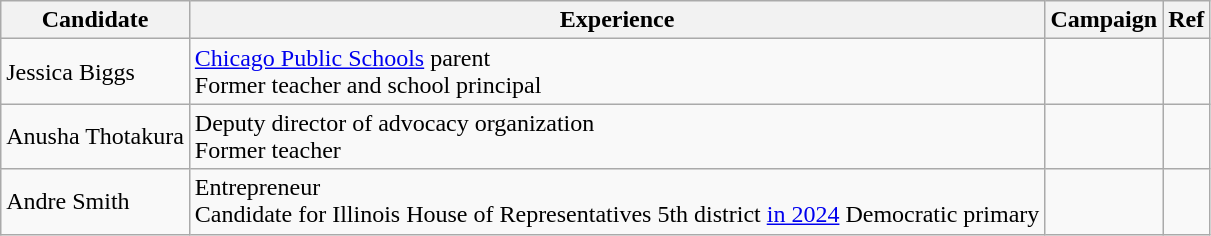<table class="wikitable">
<tr>
<th>Candidate</th>
<th>Experience</th>
<th>Campaign</th>
<th>Ref</th>
</tr>
<tr>
<td>Jessica Biggs</td>
<td><a href='#'>Chicago Public Schools</a> parent<br>Former teacher and school principal</td>
<td></td>
<td></td>
</tr>
<tr>
<td>Anusha Thotakura</td>
<td>Deputy director of advocacy organization<br>Former teacher</td>
<td></td>
<td></td>
</tr>
<tr>
<td>Andre Smith</td>
<td>Entrepreneur<br>Candidate for Illinois House of Representatives 5th district <a href='#'>in 2024</a> Democratic primary</td>
<td></td>
<td></td>
</tr>
</table>
